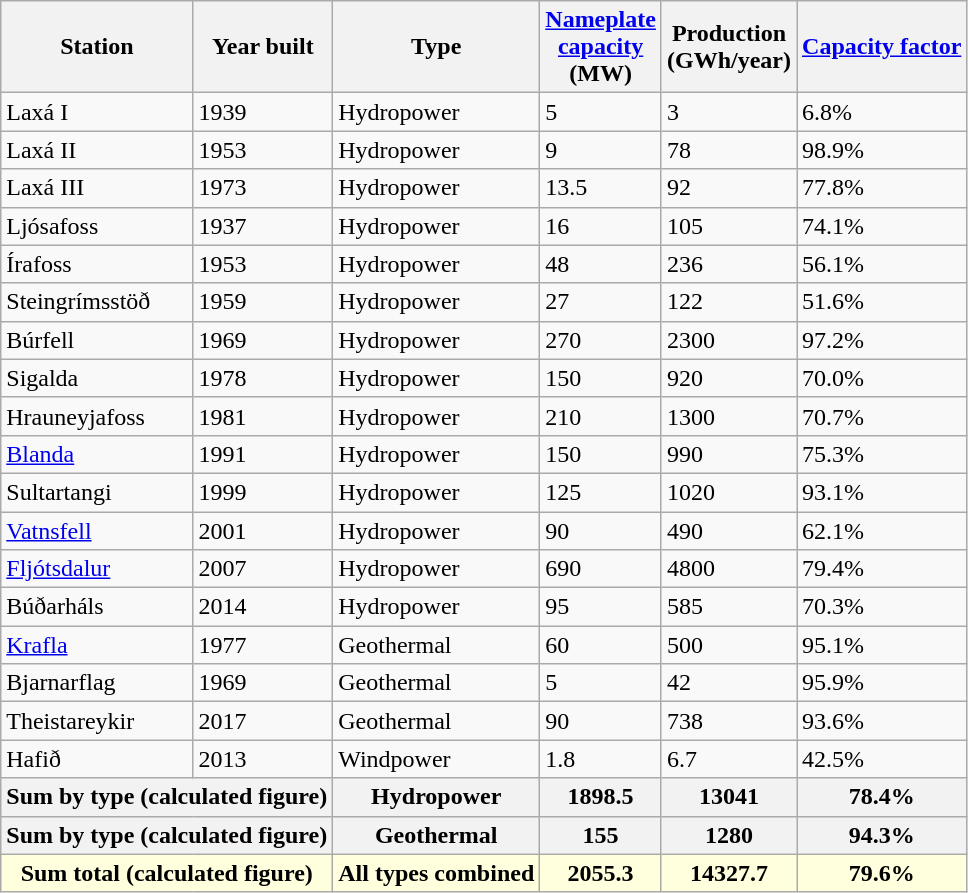<table class="wikitable sortable">
<tr>
<th>Station</th>
<th>Year built</th>
<th>Type</th>
<th><a href='#'>Nameplate<br>capacity</a><br>(MW)</th>
<th>Production<br>(GWh/year)</th>
<th><a href='#'>Capacity factor</a></th>
</tr>
<tr>
<td>Laxá I</td>
<td>1939</td>
<td>Hydropower</td>
<td>5</td>
<td>3</td>
<td>6.8%</td>
</tr>
<tr>
<td>Laxá II</td>
<td>1953</td>
<td>Hydropower</td>
<td>9</td>
<td>78</td>
<td>98.9%</td>
</tr>
<tr>
<td>Laxá III</td>
<td>1973</td>
<td>Hydropower</td>
<td>13.5</td>
<td>92</td>
<td>77.8%</td>
</tr>
<tr>
<td>Ljósafoss</td>
<td>1937</td>
<td>Hydropower</td>
<td>16</td>
<td>105</td>
<td>74.1%</td>
</tr>
<tr>
<td>Írafoss</td>
<td>1953</td>
<td>Hydropower</td>
<td>48</td>
<td>236</td>
<td>56.1%</td>
</tr>
<tr>
<td>Steingrímsstöð</td>
<td>1959</td>
<td>Hydropower</td>
<td>27</td>
<td>122</td>
<td>51.6%</td>
</tr>
<tr>
<td>Búrfell </td>
<td>1969</td>
<td>Hydropower</td>
<td>270</td>
<td>2300</td>
<td>97.2%</td>
</tr>
<tr>
<td>Sigalda</td>
<td>1978</td>
<td>Hydropower</td>
<td>150</td>
<td>920</td>
<td>70.0%</td>
</tr>
<tr>
<td>Hrauneyjafoss</td>
<td>1981</td>
<td>Hydropower</td>
<td>210</td>
<td>1300</td>
<td>70.7%</td>
</tr>
<tr>
<td><a href='#'>Blanda</a></td>
<td>1991</td>
<td>Hydropower</td>
<td>150</td>
<td>990</td>
<td>75.3%</td>
</tr>
<tr>
<td>Sultartangi</td>
<td>1999</td>
<td>Hydropower</td>
<td>125</td>
<td>1020</td>
<td>93.1%</td>
</tr>
<tr>
<td><a href='#'>Vatnsfell</a></td>
<td>2001</td>
<td>Hydropower</td>
<td>90</td>
<td>490</td>
<td>62.1%</td>
</tr>
<tr>
<td><a href='#'>Fljótsdalur</a></td>
<td>2007</td>
<td>Hydropower</td>
<td>690</td>
<td>4800</td>
<td>79.4%</td>
</tr>
<tr>
<td>Búðarháls</td>
<td>2014</td>
<td>Hydropower</td>
<td>95</td>
<td>585</td>
<td>70.3%</td>
</tr>
<tr>
<td><a href='#'>Krafla</a></td>
<td>1977</td>
<td>Geothermal</td>
<td>60</td>
<td>500</td>
<td>95.1%</td>
</tr>
<tr>
<td>Bjarnarflag</td>
<td>1969</td>
<td>Geothermal</td>
<td>5</td>
<td>42</td>
<td>95.9%</td>
</tr>
<tr>
<td>Theistareykir</td>
<td>2017</td>
<td>Geothermal</td>
<td>90</td>
<td>738</td>
<td>93.6%</td>
</tr>
<tr>
<td>Hafið</td>
<td>2013</td>
<td>Windpower</td>
<td>1.8</td>
<td>6.7</td>
<td>42.5%</td>
</tr>
<tr>
<th colspan=2>Sum by type (calculated figure)</th>
<th>Hydropower</th>
<th>1898.5</th>
<th>13041</th>
<th>78.4%</th>
</tr>
<tr>
<th colspan=2>Sum by type (calculated figure)</th>
<th>Geothermal</th>
<th>155</th>
<th>1280</th>
<th>94.3%</th>
</tr>
<tr>
<th colspan=2 style="background:#ffffdd;">Sum total (calculated figure)</th>
<th style="background:#ffffdd;">All types combined</th>
<th style="background:#ffffdd;">2055.3</th>
<th style="background:#ffffdd;">14327.7</th>
<th style="background:#ffffdd;">79.6%</th>
</tr>
</table>
